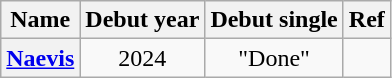<table class="wikitable plainrowheaders sortable" style="text-align:center">
<tr>
<th>Name</th>
<th>Debut year</th>
<th class="unsortable">Debut single</th>
<th class="unsortable">Ref</th>
</tr>
<tr>
<th scope="row"><a href='#'>Naevis</a></th>
<td>2024</td>
<td>"Done"</td>
<td></td>
</tr>
</table>
